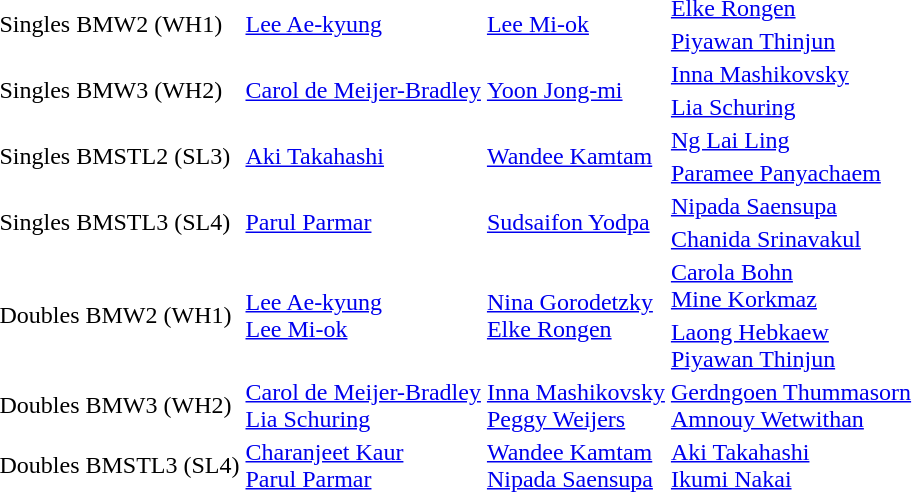<table>
<tr>
<td rowspan=2>Singles BMW2 (WH1)</td>
<td rowspan=2> <a href='#'>Lee Ae-kyung</a></td>
<td rowspan=2> <a href='#'>Lee Mi-ok</a></td>
<td> <a href='#'>Elke Rongen</a></td>
</tr>
<tr>
<td> <a href='#'>Piyawan Thinjun</a></td>
</tr>
<tr>
<td rowspan=2>Singles BMW3 (WH2)</td>
<td rowspan=2> <a href='#'>Carol de Meijer-Bradley</a></td>
<td rowspan=2> <a href='#'>Yoon Jong-mi</a></td>
<td> <a href='#'>Inna Mashikovsky</a></td>
</tr>
<tr>
<td> <a href='#'>Lia Schuring</a></td>
</tr>
<tr>
<td rowspan=2>Singles BMSTL2 (SL3)</td>
<td rowspan=2> <a href='#'>Aki Takahashi</a></td>
<td rowspan=2> <a href='#'>Wandee Kamtam</a></td>
<td> <a href='#'>Ng Lai Ling</a></td>
</tr>
<tr>
<td> <a href='#'>Paramee Panyachaem</a></td>
</tr>
<tr>
<td rowspan=2>Singles BMSTL3 (SL4)</td>
<td rowspan=2> <a href='#'>Parul Parmar</a></td>
<td rowspan=2> <a href='#'>Sudsaifon Yodpa</a></td>
<td> <a href='#'>Nipada Saensupa</a></td>
</tr>
<tr>
<td> <a href='#'>Chanida Srinavakul</a></td>
</tr>
<tr>
<td rowspan=2>Doubles BMW2 (WH1)</td>
<td rowspan=2> <a href='#'>Lee Ae-kyung</a><br> <a href='#'>Lee Mi-ok</a></td>
<td rowspan=2> <a href='#'>Nina Gorodetzky</a><br> <a href='#'>Elke Rongen</a></td>
<td> <a href='#'>Carola Bohn</a><br> <a href='#'>Mine Korkmaz</a></td>
</tr>
<tr>
<td> <a href='#'>Laong Hebkaew</a><br> <a href='#'>Piyawan Thinjun</a></td>
</tr>
<tr>
<td>Doubles BMW3 (WH2)</td>
<td> <a href='#'>Carol de Meijer-Bradley</a><br> <a href='#'>Lia Schuring</a></td>
<td> <a href='#'>Inna Mashikovsky</a><br> <a href='#'>Peggy Weijers</a></td>
<td> <a href='#'>Gerdngoen Thummasorn</a><br> <a href='#'>Amnouy Wetwithan</a></td>
</tr>
<tr>
<td>Doubles BMSTL3 (SL4)</td>
<td> <a href='#'>Charanjeet Kaur</a><br> <a href='#'>Parul Parmar</a></td>
<td> <a href='#'>Wandee Kamtam</a><br> <a href='#'>Nipada Saensupa</a></td>
<td> <a href='#'>Aki Takahashi</a><br> <a href='#'>Ikumi Nakai</a></td>
</tr>
</table>
